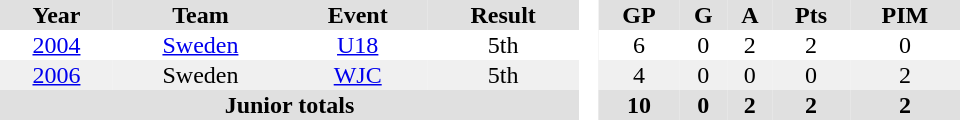<table border="0" cellpadding="1" cellspacing="0" style="text-align:center; width:40em">
<tr ALIGN="center" bgcolor="#e0e0e0">
<th>Year</th>
<th>Team</th>
<th>Event</th>
<th>Result</th>
<th rowspan="99" bgcolor="#ffffff"> </th>
<th>GP</th>
<th>G</th>
<th>A</th>
<th>Pts</th>
<th>PIM</th>
</tr>
<tr ALIGN="center">
<td><a href='#'>2004</a></td>
<td><a href='#'>Sweden</a></td>
<td><a href='#'>U18</a></td>
<td>5th</td>
<td>6</td>
<td>0</td>
<td>2</td>
<td>2</td>
<td>0</td>
</tr>
<tr ALIGN="center" bgcolor="#f0f0f0">
<td><a href='#'>2006</a></td>
<td>Sweden</td>
<td><a href='#'>WJC</a></td>
<td>5th</td>
<td>4</td>
<td>0</td>
<td>0</td>
<td>0</td>
<td>2</td>
</tr>
<tr bgcolor="#e0e0e0">
<th colspan="4">Junior totals</th>
<th>10</th>
<th>0</th>
<th>2</th>
<th>2</th>
<th>2</th>
</tr>
</table>
